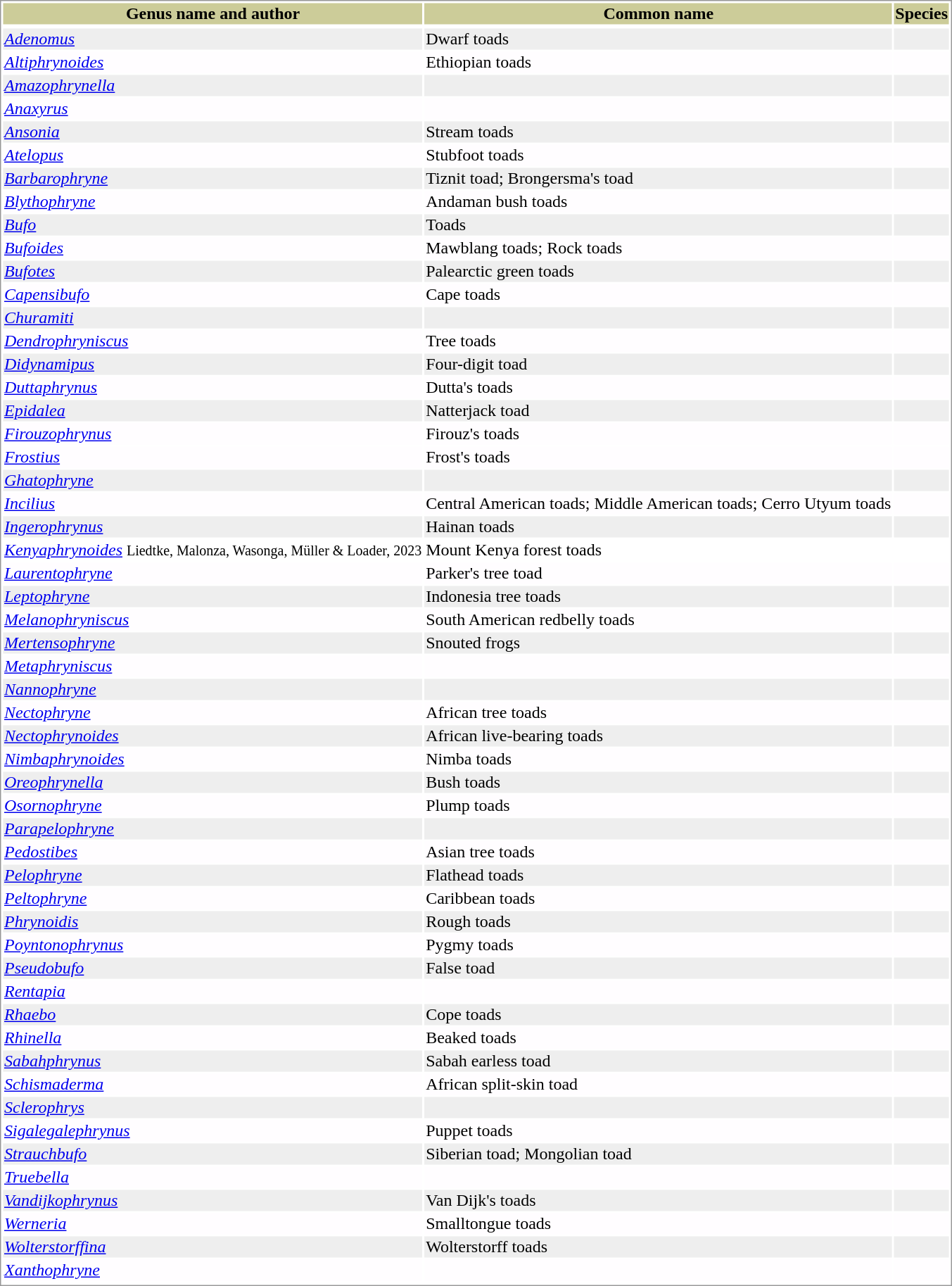<table style="text-align:left; border:1px solid #999999; ">
<tr style="background:#CCCC99; text-align: center; ">
<th>Genus name and author</th>
<th>Common name</th>
<th>Species</th>
</tr>
<tr>
</tr>
<tr style="background:#EEEEEE;">
<td><em><a href='#'>Adenomus</a></em> </td>
<td>Dwarf toads</td>
<td></td>
</tr>
<tr style="background:#FFFDFF;">
<td><em><a href='#'>Altiphrynoides</a></em> </td>
<td>Ethiopian toads</td>
<td></td>
</tr>
<tr style="background:#EEEEEE;">
<td><em><a href='#'>Amazophrynella</a></em> </td>
<td></td>
<td></td>
</tr>
<tr style="background:#FFFDFF;">
<td><em><a href='#'>Anaxyrus</a></em> </td>
<td></td>
<td></td>
</tr>
<tr style="background:#EEEEEE;">
<td><em><a href='#'>Ansonia</a></em> </td>
<td>Stream toads</td>
<td></td>
</tr>
<tr style="background:#FFFDFF;">
<td><em><a href='#'>Atelopus</a></em> </td>
<td>Stubfoot toads</td>
<td></td>
</tr>
<tr style="background:#EEEEEE;">
<td><em><a href='#'>Barbarophryne</a></em> </td>
<td>Tiznit toad; Brongersma's toad</td>
<td></td>
</tr>
<tr style="background:#FFFDFF;">
<td><em><a href='#'>Blythophryne</a></em> </td>
<td>Andaman bush toads</td>
<td></td>
</tr>
<tr style="background:#EEEEEE;">
<td><em><a href='#'>Bufo</a></em> </td>
<td>Toads</td>
<td></td>
</tr>
<tr style="background:#FFFDFF;">
<td><em><a href='#'>Bufoides</a></em> </td>
<td>Mawblang toads; Rock toads</td>
<td></td>
</tr>
<tr style="background:#EEEEEE;">
<td><em><a href='#'>Bufotes</a></em> </td>
<td>Palearctic green toads</td>
<td></td>
</tr>
<tr style="background:#FFFDFF;">
<td><em><a href='#'>Capensibufo</a></em> </td>
<td>Cape toads</td>
<td></td>
</tr>
<tr style="background:#EEEEEE;">
<td><em><a href='#'>Churamiti</a></em> </td>
<td></td>
<td></td>
</tr>
<tr style="background:#FFFDFF;">
<td><em><a href='#'>Dendrophryniscus</a></em> </td>
<td>Tree toads</td>
<td></td>
</tr>
<tr style="background:#EEEEEE;">
<td><em><a href='#'>Didynamipus</a></em> </td>
<td>Four-digit toad</td>
<td></td>
</tr>
<tr style="background:#FFFDFF;">
<td><em><a href='#'>Duttaphrynus</a></em> </td>
<td>Dutta's toads</td>
<td></td>
</tr>
<tr style="background:#EEEEEE;">
<td><em><a href='#'>Epidalea</a></em> </td>
<td>Natterjack toad</td>
<td></td>
</tr>
<tr style="background:#FFFDFF;">
<td><em><a href='#'>Firouzophrynus</a></em> </td>
<td>Firouz's toads</td>
<td></td>
</tr>
<tr style="background:#FFFDFF;">
<td><em><a href='#'>Frostius</a></em> </td>
<td>Frost's toads</td>
<td></td>
</tr>
<tr style="background:#EEEEEE;">
<td><em><a href='#'>Ghatophryne</a></em> </td>
<td></td>
<td></td>
</tr>
<tr style="background:#FFFDFF;">
<td><em><a href='#'>Incilius</a></em> </td>
<td>Central American toads; Middle American toads; Cerro Utyum toads</td>
<td></td>
</tr>
<tr style="background:#EEEEEE;">
<td><em><a href='#'>Ingerophrynus</a></em> </td>
<td>Hainan  toads</td>
<td></td>
</tr>
<tr>
<td><em><a href='#'>Kenyaphrynoides</a></em> <small>Liedtke, Malonza, Wasonga, Müller & Loader, 2023</small></td>
<td>Mount Kenya forest toads</td>
<td></td>
</tr>
<tr style="background:#FFFDFF;">
<td><em><a href='#'>Laurentophryne</a></em> </td>
<td>Parker's tree toad</td>
<td></td>
</tr>
<tr style="background:#EEEEEE;">
<td><em><a href='#'>Leptophryne</a></em> </td>
<td>Indonesia tree toads</td>
<td></td>
</tr>
<tr style="background:#FFFDFF;">
<td><em><a href='#'>Melanophryniscus</a></em> </td>
<td>South American redbelly toads</td>
<td></td>
</tr>
<tr style="background:#EEEEEE;">
<td><em><a href='#'>Mertensophryne</a></em> </td>
<td>Snouted frogs</td>
<td></td>
</tr>
<tr style="background:#FFFDFF;">
<td><em><a href='#'>Metaphryniscus</a></em> </td>
<td></td>
<td></td>
</tr>
<tr style="background:#EEEEEE;">
<td><em><a href='#'>Nannophryne</a></em> </td>
<td></td>
<td></td>
</tr>
<tr style="background:#FFFDFF;">
<td><em><a href='#'>Nectophryne</a></em> </td>
<td>African tree toads</td>
<td></td>
</tr>
<tr style="background:#EEEEEE;">
<td><em><a href='#'>Nectophrynoides</a></em> </td>
<td>African live-bearing toads</td>
<td></td>
</tr>
<tr style="background:#FFFDFF;">
<td><em><a href='#'>Nimbaphrynoides</a></em> </td>
<td>Nimba toads</td>
<td></td>
</tr>
<tr style="background:#EEEEEE;">
<td><em><a href='#'>Oreophrynella</a></em> </td>
<td>Bush toads</td>
<td></td>
</tr>
<tr style="background:#FFFDFF;">
<td><em><a href='#'>Osornophryne</a></em> </td>
<td>Plump toads</td>
<td></td>
</tr>
<tr style="background:#EEEEEE;">
<td><em><a href='#'>Parapelophryne</a></em> </td>
<td></td>
<td></td>
</tr>
<tr style="background:#FFFDFF;">
<td><em><a href='#'>Pedostibes</a></em> </td>
<td>Asian tree toads</td>
<td></td>
</tr>
<tr style="background:#EEEEEE;">
<td><em><a href='#'>Pelophryne</a></em> </td>
<td>Flathead toads</td>
<td></td>
</tr>
<tr style="background:#FFFDFF;">
<td><em><a href='#'>Peltophryne</a></em> </td>
<td>Caribbean toads</td>
<td></td>
</tr>
<tr style="background:#EEEEEE;">
<td><em><a href='#'>Phrynoidis</a></em> </td>
<td>Rough toads</td>
<td></td>
</tr>
<tr style="background:#FFFDFF;">
<td><em><a href='#'>Poyntonophrynus</a></em> </td>
<td>Pygmy toads</td>
<td></td>
</tr>
<tr style="background:#EEEEEE;">
<td><em><a href='#'>Pseudobufo</a></em> </td>
<td>False toad</td>
<td></td>
</tr>
<tr style="background:#FFFDFF;">
<td><em><a href='#'>Rentapia</a></em> </td>
<td></td>
<td></td>
</tr>
<tr style="background:#EEEEEE;">
<td><em><a href='#'>Rhaebo</a></em> </td>
<td>Cope toads</td>
<td></td>
</tr>
<tr style="background:#FFFDFF;">
<td><em><a href='#'>Rhinella</a></em> </td>
<td>Beaked toads</td>
<td></td>
</tr>
<tr style="background:#EEEEEE;">
<td><em><a href='#'>Sabahphrynus</a></em> </td>
<td>Sabah earless toad</td>
<td></td>
</tr>
<tr style="background:#FFFDFF;">
<td><em><a href='#'>Schismaderma</a></em> </td>
<td>African split-skin toad</td>
<td></td>
</tr>
<tr style="background:#EEEEEE;">
<td><em><a href='#'>Sclerophrys</a></em> </td>
<td></td>
<td></td>
</tr>
<tr style="background:#FFFDFF;">
<td><em><a href='#'>Sigalegalephrynus</a></em> </td>
<td>Puppet toads</td>
<td></td>
</tr>
<tr style="background:#EEEEEE;">
<td><em><a href='#'>Strauchbufo</a></em> </td>
<td>Siberian toad; Mongolian toad</td>
<td></td>
</tr>
<tr style="background:#FFFDFF;">
<td><em><a href='#'>Truebella</a></em> </td>
<td></td>
<td></td>
</tr>
<tr style="background:#EEEEEE;">
<td><em><a href='#'>Vandijkophrynus</a></em> </td>
<td>Van Dijk's toads</td>
<td></td>
</tr>
<tr style="background:#FFFDFF;">
<td><em><a href='#'>Werneria</a></em> </td>
<td>Smalltongue toads</td>
<td></td>
</tr>
<tr style="background:#EEEEEE;">
<td><em><a href='#'>Wolterstorffina</a></em> </td>
<td>Wolterstorff toads</td>
<td></td>
</tr>
<tr style="background:#FFFDFF;">
<td><em><a href='#'>Xanthophryne</a></em> </td>
<td></td>
<td></td>
</tr>
<tr>
</tr>
</table>
